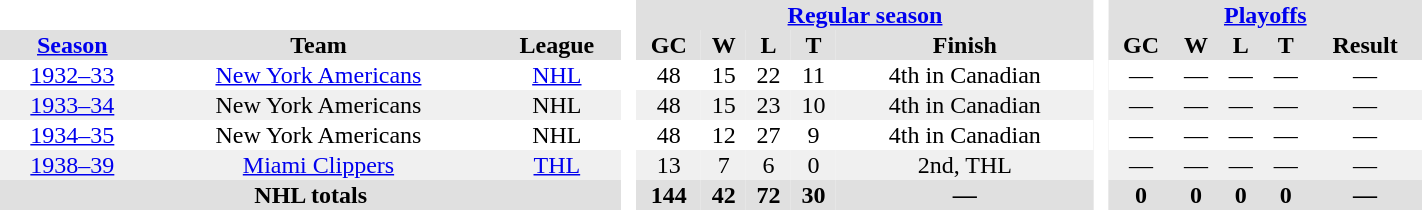<table BORDER="0" CELLPADDING="1" CELLSPACING="0" width="75%" style="text-align:center">
<tr bgcolor="#e0e0e0">
<th colspan="3" bgcolor="#ffffff"> </th>
<th rowspan="99" bgcolor="#ffffff"> </th>
<th colspan="5"><a href='#'>Regular season</a></th>
<th rowspan="99" bgcolor="#ffffff"> </th>
<th colspan="5"><a href='#'>Playoffs</a></th>
</tr>
<tr bgcolor="#e0e0e0">
<th><a href='#'>Season</a></th>
<th>Team</th>
<th>League</th>
<th>GC</th>
<th>W</th>
<th>L</th>
<th>T</th>
<th>Finish</th>
<th>GC</th>
<th>W</th>
<th>L</th>
<th>T</th>
<th>Result</th>
</tr>
<tr>
<td><a href='#'>1932–33</a></td>
<td><a href='#'>New York Americans</a></td>
<td><a href='#'>NHL</a></td>
<td>48</td>
<td>15</td>
<td>22</td>
<td>11</td>
<td>4th in Canadian</td>
<td>—</td>
<td>—</td>
<td>—</td>
<td>—</td>
<td>—</td>
</tr>
<tr bgcolor="#f0f0f0">
<td><a href='#'>1933–34</a></td>
<td>New York Americans</td>
<td>NHL</td>
<td>48</td>
<td>15</td>
<td>23</td>
<td>10</td>
<td>4th in Canadian</td>
<td>—</td>
<td>—</td>
<td>—</td>
<td>—</td>
<td>—</td>
</tr>
<tr>
<td><a href='#'>1934–35</a></td>
<td>New York Americans</td>
<td>NHL</td>
<td>48</td>
<td>12</td>
<td>27</td>
<td>9</td>
<td>4th in Canadian</td>
<td>—</td>
<td>—</td>
<td>—</td>
<td>—</td>
<td>—</td>
</tr>
<tr bgcolor="#f0f0f0">
<td><a href='#'>1938–39</a></td>
<td><a href='#'>Miami Clippers</a></td>
<td><a href='#'>THL</a></td>
<td>13</td>
<td>7</td>
<td>6</td>
<td>0</td>
<td>2nd, THL</td>
<td>—</td>
<td>—</td>
<td>—</td>
<td>—</td>
<td>—</td>
</tr>
<tr bgcolor="#e0e0e0">
<th colspan="3">NHL totals</th>
<th>144</th>
<th>42</th>
<th>72</th>
<th>30</th>
<th>—</th>
<th>0</th>
<th>0</th>
<th>0</th>
<th>0</th>
<th>—</th>
</tr>
</table>
